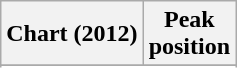<table class="wikitable plainrowheaders" style="text-align:center">
<tr>
<th scope="col">Chart (2012)</th>
<th scope="col">Peak<br> position</th>
</tr>
<tr>
</tr>
<tr>
</tr>
</table>
